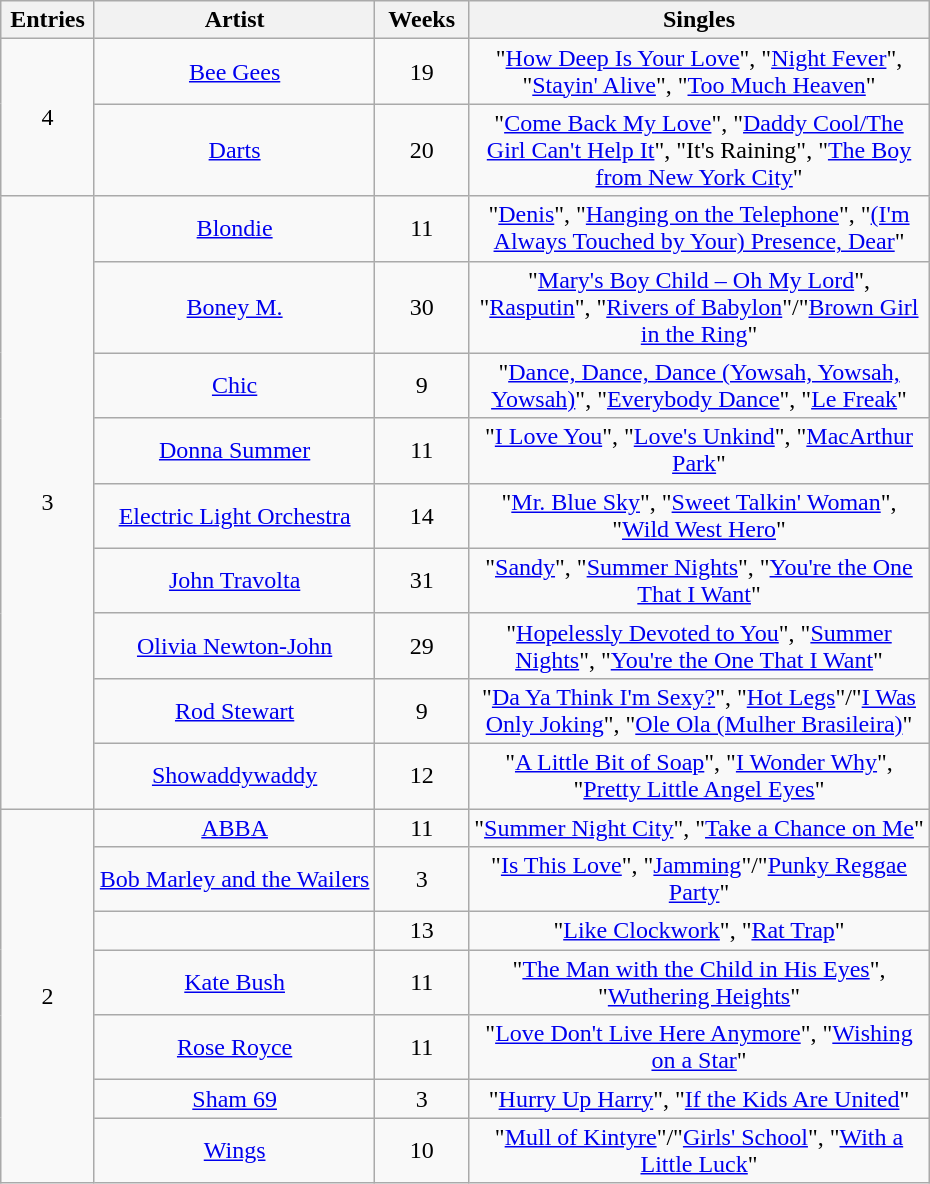<table class="wikitable sortable" style="text-align: center;">
<tr>
<th scope="col" style="width:55px;" data-sort-type="number">Entries</th>
<th scope="col" style="text-align:center;">Artist</th>
<th scope="col" style="width:55px;" data-sort-type="number">Weeks</th>
<th scope="col" style="width:300px;">Singles</th>
</tr>
<tr>
<td rowspan="2" style="text-align:center">4</td>
<td><a href='#'>Bee Gees</a> </td>
<td>19</td>
<td>"<a href='#'>How Deep Is Your Love</a>", "<a href='#'>Night Fever</a>", "<a href='#'>Stayin' Alive</a>", "<a href='#'>Too Much Heaven</a>"</td>
</tr>
<tr>
<td><a href='#'>Darts</a> </td>
<td>20</td>
<td>"<a href='#'>Come Back My Love</a>", "<a href='#'>Daddy Cool/The Girl Can't Help It</a>", "It's Raining", "<a href='#'>The Boy from New York City</a>"</td>
</tr>
<tr>
<td rowspan="9" style="text-align:center">3</td>
<td><a href='#'>Blondie</a></td>
<td>11</td>
<td>"<a href='#'>Denis</a>", "<a href='#'>Hanging on the Telephone</a>", "<a href='#'>(I'm Always Touched by Your) Presence, Dear</a>"</td>
</tr>
<tr>
<td><a href='#'>Boney M.</a></td>
<td>30</td>
<td>"<a href='#'>Mary's Boy Child – Oh My Lord</a>", "<a href='#'>Rasputin</a>", "<a href='#'>Rivers of Babylon</a>"/"<a href='#'>Brown Girl in the Ring</a>"</td>
</tr>
<tr>
<td><a href='#'>Chic</a></td>
<td>9</td>
<td>"<a href='#'>Dance, Dance, Dance (Yowsah, Yowsah, Yowsah)</a>", "<a href='#'>Everybody Dance</a>", "<a href='#'>Le Freak</a>"</td>
</tr>
<tr>
<td><a href='#'>Donna Summer</a> </td>
<td>11</td>
<td>"<a href='#'>I Love You</a>", "<a href='#'>Love's Unkind</a>", "<a href='#'>MacArthur Park</a>"</td>
</tr>
<tr>
<td><a href='#'>Electric Light Orchestra</a></td>
<td>14</td>
<td>"<a href='#'>Mr. Blue Sky</a>", "<a href='#'>Sweet Talkin' Woman</a>", "<a href='#'>Wild West Hero</a>"</td>
</tr>
<tr>
<td><a href='#'>John Travolta</a></td>
<td>31</td>
<td>"<a href='#'>Sandy</a>", "<a href='#'>Summer Nights</a>", "<a href='#'>You're the One That I Want</a>"</td>
</tr>
<tr>
<td><a href='#'>Olivia Newton-John</a></td>
<td>29</td>
<td>"<a href='#'>Hopelessly Devoted to You</a>", "<a href='#'>Summer Nights</a>", "<a href='#'>You're the One That I Want</a>"</td>
</tr>
<tr>
<td><a href='#'>Rod Stewart</a></td>
<td>9</td>
<td>"<a href='#'>Da Ya Think I'm Sexy?</a>", "<a href='#'>Hot Legs</a>"/"<a href='#'>I Was Only Joking</a>", "<a href='#'>Ole Ola (Mulher Brasileira)</a>"</td>
</tr>
<tr>
<td><a href='#'>Showaddywaddy</a></td>
<td>12</td>
<td>"<a href='#'>A Little Bit of Soap</a>", "<a href='#'>I Wonder Why</a>", "<a href='#'>Pretty Little Angel Eyes</a>"</td>
</tr>
<tr>
<td rowspan="7" style="text-align:center">2</td>
<td><a href='#'>ABBA</a></td>
<td>11</td>
<td>"<a href='#'>Summer Night City</a>", "<a href='#'>Take a Chance on Me</a>"</td>
</tr>
<tr>
<td><a href='#'>Bob Marley and the Wailers</a></td>
<td>3</td>
<td>"<a href='#'>Is This Love</a>", "<a href='#'>Jamming</a>"/"<a href='#'>Punky Reggae Party</a>"</td>
</tr>
<tr>
<td></td>
<td>13</td>
<td>"<a href='#'>Like Clockwork</a>", "<a href='#'>Rat Trap</a>"</td>
</tr>
<tr>
<td><a href='#'>Kate Bush</a></td>
<td>11</td>
<td>"<a href='#'>The Man with the Child in His Eyes</a>", "<a href='#'>Wuthering Heights</a>"</td>
</tr>
<tr>
<td><a href='#'>Rose Royce</a></td>
<td>11</td>
<td>"<a href='#'>Love Don't Live Here Anymore</a>", "<a href='#'>Wishing on a Star</a>"</td>
</tr>
<tr>
<td><a href='#'>Sham 69</a></td>
<td>3</td>
<td>"<a href='#'>Hurry Up Harry</a>", "<a href='#'>If the Kids Are United</a>"</td>
</tr>
<tr>
<td><a href='#'>Wings</a> </td>
<td>10</td>
<td>"<a href='#'>Mull of Kintyre</a>"/"<a href='#'>Girls' School</a>", "<a href='#'>With a Little Luck</a>"</td>
</tr>
</table>
